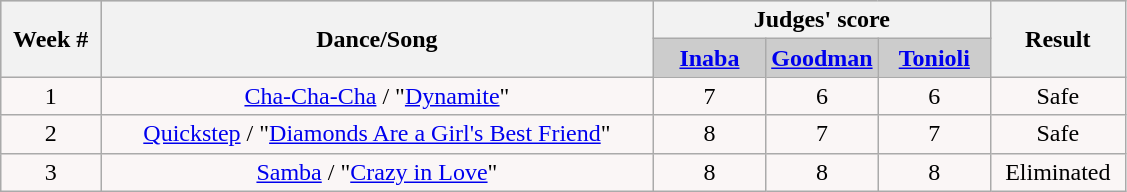<table class="wikitable collapsible collapsed">
<tr style="text-align: center; background:#ccc;">
<th rowspan="2">Week #</th>
<th rowspan="2">Dance/Song</th>
<th colspan="3">Judges' score</th>
<th rowspan="2">Result</th>
</tr>
<tr style="text-align: center; background:#ccc;">
<td style="width:10%; "><strong><a href='#'>Inaba</a></strong></td>
<td style="width:10%; "><strong><a href='#'>Goodman</a></strong></td>
<td style="width:10%; "><strong><a href='#'>Tonioli</a></strong></td>
</tr>
<tr style="text-align: center; background:#faf6f6;">
<td>1</td>
<td><a href='#'>Cha-Cha-Cha</a> / "<a href='#'>Dynamite</a>"</td>
<td>7</td>
<td>6</td>
<td>6</td>
<td>Safe</td>
</tr>
<tr style="text-align:center; background:#faf6f6;">
<td>2</td>
<td><a href='#'>Quickstep</a> / "<a href='#'>Diamonds Are a Girl's Best Friend</a>"</td>
<td>8</td>
<td>7</td>
<td>7</td>
<td>Safe</td>
</tr>
<tr style="text-align: center; background:#faf6f6;">
<td>3</td>
<td><a href='#'>Samba</a> / "<a href='#'>Crazy in Love</a>"</td>
<td>8</td>
<td>8</td>
<td>8</td>
<td>Eliminated</td>
</tr>
</table>
